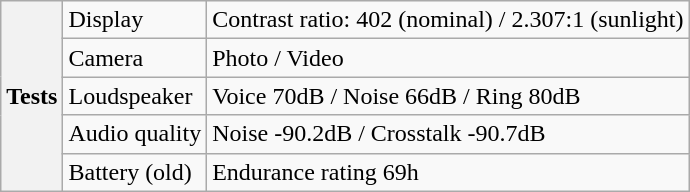<table class="wikitable">
<tr>
<th rowspan="6">Tests</th>
<td>Display</td>
<td>Contrast ratio: 402 (nominal) / 2.307:1 (sunlight)</td>
</tr>
<tr>
<td>Camera</td>
<td>Photo / Video</td>
</tr>
<tr>
<td>Loudspeaker</td>
<td>Voice 70dB / Noise 66dB / Ring 80dB</td>
</tr>
<tr>
<td>Audio quality</td>
<td>Noise -90.2dB / Crosstalk -90.7dB</td>
</tr>
<tr>
<td>Battery (old)</td>
<td>Endurance rating 69h</td>
</tr>
</table>
